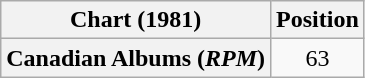<table class="wikitable plainrowheaders" style="text-align:center;">
<tr>
<th>Chart (1981)</th>
<th>Position</th>
</tr>
<tr>
<th scope="row">Canadian Albums (<em>RPM</em>)</th>
<td>63</td>
</tr>
</table>
